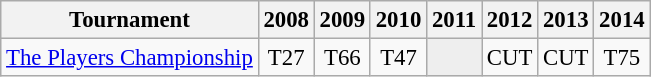<table class="wikitable" style="font-size:95%;text-align:center;">
<tr>
<th>Tournament</th>
<th>2008</th>
<th>2009</th>
<th>2010</th>
<th>2011</th>
<th>2012</th>
<th>2013</th>
<th>2014</th>
</tr>
<tr>
<td align=left><a href='#'>The Players Championship</a></td>
<td>T27</td>
<td>T66</td>
<td>T47</td>
<td style="background:#eeeeee;"></td>
<td>CUT</td>
<td>CUT</td>
<td>T75</td>
</tr>
</table>
